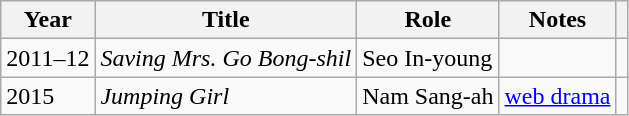<table class="wikitable">
<tr>
<th scope="col">Year</th>
<th scope="col">Title</th>
<th scope="col">Role</th>
<th scope="col">Notes</th>
<th scope="col"></th>
</tr>
<tr>
<td>2011–12</td>
<td><em>Saving Mrs. Go Bong-shil</em></td>
<td>Seo In-young</td>
<td></td>
<td></td>
</tr>
<tr>
<td>2015</td>
<td><em>Jumping Girl</em></td>
<td>Nam Sang-ah</td>
<td><a href='#'>web drama</a></td>
<td></td>
</tr>
</table>
